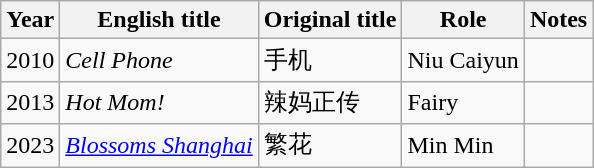<table class="wikitable sortable">
<tr>
<th>Year</th>
<th>English title</th>
<th>Original title</th>
<th>Role</th>
<th class="unsortable">Notes</th>
</tr>
<tr>
<td>2010</td>
<td><em>Cell Phone</em></td>
<td>手机</td>
<td>Niu Caiyun</td>
<td></td>
</tr>
<tr>
<td>2013</td>
<td><em>Hot Mom!</em></td>
<td>辣妈正传</td>
<td>Fairy</td>
<td></td>
</tr>
<tr>
<td>2023</td>
<td><em><a href='#'>Blossoms Shanghai</a></em></td>
<td>繁花</td>
<td>Min Min</td>
</tr>
</table>
